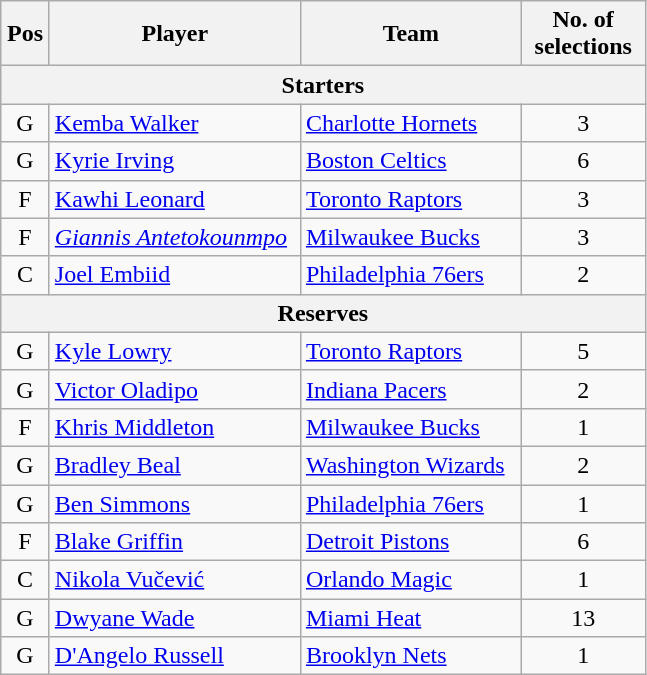<table class="wikitable" style="text-align:center">
<tr>
<th scope="col" width="25px">Pos</th>
<th scope="col" width="160px">Player</th>
<th scope="col" width="140px">Team</th>
<th scope="col" width="75px">No. of selections</th>
</tr>
<tr>
<th scope="col" colspan="4">Starters</th>
</tr>
<tr>
<td>G</td>
<td style="text-align:left"><a href='#'>Kemba Walker</a></td>
<td style="text-align:left"><a href='#'>Charlotte Hornets</a></td>
<td>3</td>
</tr>
<tr>
<td>G</td>
<td style="text-align:left"><a href='#'>Kyrie Irving</a></td>
<td style="text-align:left"><a href='#'>Boston Celtics</a></td>
<td>6</td>
</tr>
<tr>
<td>F</td>
<td style="text-align:left"><a href='#'>Kawhi Leonard</a></td>
<td style="text-align:left"><a href='#'>Toronto Raptors</a></td>
<td>3</td>
</tr>
<tr>
<td>F</td>
<td style="text-align:left"><em><a href='#'>Giannis Antetokounmpo</a></em></td>
<td style="text-align:left"><a href='#'>Milwaukee Bucks</a></td>
<td>3</td>
</tr>
<tr>
<td>C</td>
<td style="text-align:left"><a href='#'>Joel Embiid</a></td>
<td style="text-align:left"><a href='#'>Philadelphia 76ers</a></td>
<td>2</td>
</tr>
<tr>
<th scope="col" colspan="4">Reserves</th>
</tr>
<tr>
<td>G</td>
<td style="text-align:left"><a href='#'>Kyle Lowry</a></td>
<td style="text-align:left"><a href='#'>Toronto Raptors</a></td>
<td>5</td>
</tr>
<tr>
<td>G</td>
<td style="text-align:left"><a href='#'>Victor Oladipo</a></td>
<td style="text-align:left"><a href='#'>Indiana Pacers</a></td>
<td>2</td>
</tr>
<tr>
<td>F</td>
<td style="text-align:left"><a href='#'>Khris Middleton</a></td>
<td style="text-align:left"><a href='#'>Milwaukee Bucks</a></td>
<td>1</td>
</tr>
<tr>
<td>G</td>
<td style="text-align:left"><a href='#'>Bradley Beal</a></td>
<td style="text-align:left"><a href='#'>Washington Wizards</a></td>
<td>2</td>
</tr>
<tr>
<td>G</td>
<td style="text-align:left"><a href='#'>Ben Simmons</a></td>
<td style="text-align:left"><a href='#'>Philadelphia 76ers</a></td>
<td>1</td>
</tr>
<tr>
<td>F</td>
<td style="text-align:left"><a href='#'>Blake Griffin</a></td>
<td style="text-align:left"><a href='#'>Detroit Pistons</a></td>
<td>6</td>
</tr>
<tr>
<td>C</td>
<td style="text-align:left"><a href='#'>Nikola Vučević</a></td>
<td style="text-align:left"><a href='#'>Orlando Magic</a></td>
<td>1</td>
</tr>
<tr>
<td>G</td>
<td style="text-align:left"><a href='#'>Dwyane Wade</a></td>
<td style="text-align:left"><a href='#'>Miami Heat</a></td>
<td>13</td>
</tr>
<tr>
<td>G</td>
<td style="text-align:left"><a href='#'>D'Angelo Russell</a></td>
<td style="text-align:left"><a href='#'>Brooklyn Nets</a></td>
<td>1</td>
</tr>
</table>
